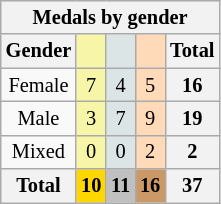<table class="wikitable" style="font-size:85%">
<tr style="background:#efefef;">
<th colspan=6>Medals by gender</th>
</tr>
<tr align=center>
<th>Gender</th>
<td bgcolor=F7F6A8></td>
<td bgcolor=DCE5E5></td>
<td bgcolor=FFDAB9></td>
<th>Total</th>
</tr>
<tr align=center>
<td>Female</td>
<td bgcolor=F7F6A8>7</td>
<td bgcolor=DCE5E5>4</td>
<td bgcolor=FFDAB9>5</td>
<th>16</th>
</tr>
<tr align=center>
<td>Male</td>
<td bgcolor=F7F6A8>3</td>
<td bgcolor=DCE5E5>7</td>
<td bgcolor=FFDAB9>9</td>
<th>19</th>
</tr>
<tr align=center>
<td>Mixed</td>
<td bgcolor=F7F6A8>0</td>
<td bgcolor=DCE5E5>0</td>
<td bgcolor=FFDAB9>2</td>
<th>2</th>
</tr>
<tr align=center>
<th>Total</th>
<th style=background:gold>10</th>
<th style=background:silver>11</th>
<th style=background:#c96>16</th>
<th>37</th>
</tr>
</table>
